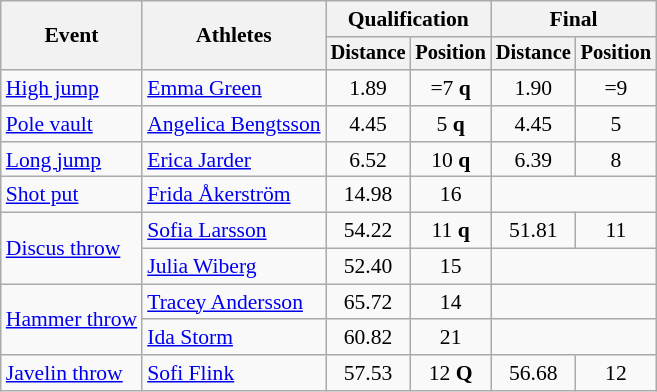<table class=wikitable style="font-size:90%">
<tr>
<th rowspan="2">Event</th>
<th rowspan="2">Athletes</th>
<th colspan="2">Qualification</th>
<th colspan="2">Final</th>
</tr>
<tr style="font-size:95%">
<th>Distance</th>
<th>Position</th>
<th>Distance</th>
<th>Position</th>
</tr>
<tr>
<td><a href='#'>High jump</a></td>
<td><a href='#'>Emma Green</a></td>
<td align=center>1.89</td>
<td align=center>=7 <strong>q</strong></td>
<td align=center>1.90</td>
<td align=center>=9</td>
</tr>
<tr>
<td><a href='#'>Pole vault</a></td>
<td><a href='#'>Angelica Bengtsson</a></td>
<td align=center>4.45</td>
<td align=center>5 <strong>q</strong></td>
<td align=center>4.45</td>
<td align=center>5</td>
</tr>
<tr>
<td><a href='#'>Long jump</a></td>
<td><a href='#'>Erica Jarder</a></td>
<td align=center>6.52</td>
<td align=center>10 <strong>q</strong></td>
<td align=center>6.39</td>
<td align=center>8</td>
</tr>
<tr>
<td><a href='#'>Shot put</a></td>
<td><a href='#'>Frida Åkerström</a></td>
<td align=center>14.98</td>
<td align=center>16</td>
<td align=center colspan=2></td>
</tr>
<tr>
<td rowspan=2><a href='#'>Discus throw</a></td>
<td><a href='#'>Sofia Larsson</a></td>
<td align=center>54.22</td>
<td align=center>11 <strong>q</strong></td>
<td align=center>51.81</td>
<td align=center>11</td>
</tr>
<tr>
<td><a href='#'>Julia Wiberg</a></td>
<td align=center>52.40</td>
<td align=center>15</td>
<td align=center colspan=2></td>
</tr>
<tr>
<td rowspan=2><a href='#'>Hammer throw</a></td>
<td><a href='#'>Tracey Andersson</a></td>
<td align=center>65.72</td>
<td align=center>14</td>
<td align=center colspan=2></td>
</tr>
<tr>
<td><a href='#'>Ida Storm</a></td>
<td align=center>60.82</td>
<td align=center>21</td>
<td align=center colspan=2></td>
</tr>
<tr>
<td><a href='#'>Javelin throw</a></td>
<td><a href='#'>Sofi Flink</a></td>
<td align=center>57.53</td>
<td align=center>12 <strong>Q</strong></td>
<td align=center>56.68</td>
<td align=center>12</td>
</tr>
</table>
